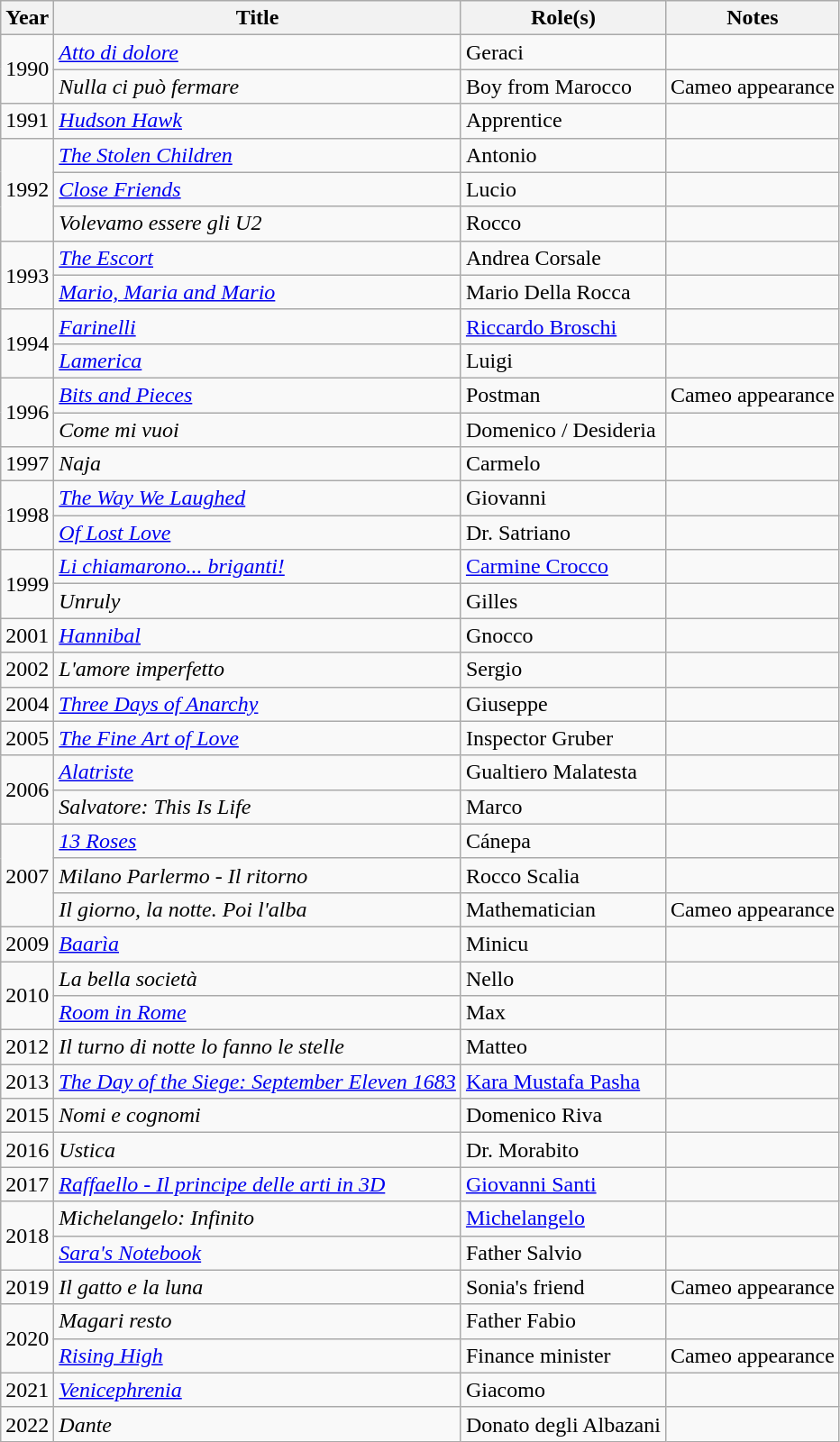<table class="wikitable plainrowheaders sortable">
<tr>
<th scope="col">Year</th>
<th scope="col">Title</th>
<th scope="col">Role(s)</th>
<th scope="col" class="unsortable">Notes</th>
</tr>
<tr>
<td rowspan="2">1990</td>
<td><em><a href='#'>Atto di dolore</a></em></td>
<td>Geraci</td>
<td></td>
</tr>
<tr>
<td><em>Nulla ci può fermare</em></td>
<td>Boy from Marocco</td>
<td>Cameo appearance</td>
</tr>
<tr>
<td>1991</td>
<td><em><a href='#'>Hudson Hawk</a></em></td>
<td>Apprentice</td>
<td></td>
</tr>
<tr>
<td rowspan="3">1992</td>
<td><em><a href='#'>The Stolen Children</a></em></td>
<td>Antonio</td>
<td></td>
</tr>
<tr>
<td><em><a href='#'>Close Friends</a></em></td>
<td>Lucio</td>
<td></td>
</tr>
<tr>
<td><em>Volevamo essere gli U2</em></td>
<td>Rocco</td>
<td></td>
</tr>
<tr>
<td rowspan="2">1993</td>
<td><em><a href='#'>The Escort</a></em></td>
<td>Andrea Corsale</td>
<td></td>
</tr>
<tr>
<td><em><a href='#'>Mario, Maria and Mario</a></em></td>
<td>Mario Della Rocca</td>
<td></td>
</tr>
<tr>
<td rowspan="2">1994</td>
<td><em><a href='#'>Farinelli</a></em></td>
<td><a href='#'>Riccardo Broschi</a></td>
<td></td>
</tr>
<tr>
<td><em><a href='#'>Lamerica</a></em></td>
<td>Luigi</td>
<td></td>
</tr>
<tr>
<td rowspan="2">1996</td>
<td><em><a href='#'>Bits and Pieces</a></em></td>
<td>Postman</td>
<td>Cameo appearance</td>
</tr>
<tr>
<td><em>Come mi vuoi</em></td>
<td>Domenico / Desideria</td>
<td></td>
</tr>
<tr>
<td>1997</td>
<td><em>Naja</em></td>
<td>Carmelo</td>
<td></td>
</tr>
<tr>
<td rowspan="2">1998</td>
<td><em><a href='#'>The Way We Laughed</a></em></td>
<td>Giovanni</td>
<td></td>
</tr>
<tr>
<td><em><a href='#'>Of Lost Love</a></em></td>
<td>Dr. Satriano</td>
<td></td>
</tr>
<tr>
<td rowspan="2">1999</td>
<td><em><a href='#'>Li chiamarono... briganti!</a></em></td>
<td><a href='#'>Carmine Crocco</a></td>
<td></td>
</tr>
<tr>
<td><em>Unruly</em></td>
<td>Gilles</td>
<td></td>
</tr>
<tr>
<td>2001</td>
<td><em><a href='#'>Hannibal</a></em></td>
<td>Gnocco</td>
<td></td>
</tr>
<tr>
<td>2002</td>
<td><em>L'amore imperfetto</em></td>
<td>Sergio</td>
<td></td>
</tr>
<tr>
<td>2004</td>
<td><em><a href='#'>Three Days of Anarchy</a></em></td>
<td>Giuseppe</td>
<td></td>
</tr>
<tr>
<td>2005</td>
<td><em><a href='#'>The Fine Art of Love</a></em></td>
<td>Inspector Gruber</td>
<td></td>
</tr>
<tr>
<td rowspan="2">2006</td>
<td><em><a href='#'>Alatriste</a></em></td>
<td>Gualtiero Malatesta</td>
<td></td>
</tr>
<tr>
<td><em>Salvatore: This Is Life</em></td>
<td>Marco</td>
<td></td>
</tr>
<tr>
<td rowspan="3">2007</td>
<td><em><a href='#'>13 Roses</a></em></td>
<td>Cánepa</td>
<td></td>
</tr>
<tr>
<td><em>Milano Parlermo - Il ritorno</em></td>
<td>Rocco Scalia</td>
<td></td>
</tr>
<tr>
<td><em>Il giorno, la notte. Poi l'alba</em></td>
<td>Mathematician</td>
<td>Cameo appearance</td>
</tr>
<tr>
<td>2009</td>
<td><em><a href='#'>Baarìa</a></em></td>
<td>Minicu</td>
<td></td>
</tr>
<tr>
<td rowspan="2">2010</td>
<td><em>La bella società</em></td>
<td>Nello</td>
<td></td>
</tr>
<tr>
<td><em><a href='#'>Room in Rome</a></em></td>
<td>Max</td>
<td></td>
</tr>
<tr>
<td>2012</td>
<td><em>Il turno di notte lo fanno le stelle</em></td>
<td>Matteo</td>
<td></td>
</tr>
<tr>
<td>2013</td>
<td><em><a href='#'>The Day of the Siege: September Eleven 1683</a></em></td>
<td><a href='#'>Kara Mustafa Pasha</a></td>
<td></td>
</tr>
<tr>
<td>2015</td>
<td><em>Nomi e cognomi</em></td>
<td>Domenico Riva</td>
<td></td>
</tr>
<tr>
<td>2016</td>
<td><em>Ustica</em></td>
<td>Dr. Morabito</td>
<td></td>
</tr>
<tr>
<td>2017</td>
<td><em><a href='#'> Raffaello - Il principe delle arti in 3D</a></em></td>
<td><a href='#'>Giovanni Santi</a></td>
<td></td>
</tr>
<tr>
<td rowspan="2">2018</td>
<td><em>Michelangelo: Infinito</em></td>
<td><a href='#'>Michelangelo</a></td>
<td></td>
</tr>
<tr>
<td><em><a href='#'>Sara's Notebook</a></em></td>
<td>Father Salvio</td>
<td></td>
</tr>
<tr>
<td>2019</td>
<td><em>Il gatto e la luna</em></td>
<td>Sonia's friend</td>
<td>Cameo appearance</td>
</tr>
<tr>
<td rowspan="2">2020</td>
<td><em>Magari resto</em></td>
<td>Father Fabio</td>
<td></td>
</tr>
<tr>
<td><em><a href='#'>Rising High</a></em></td>
<td>Finance minister</td>
<td>Cameo appearance</td>
</tr>
<tr>
<td>2021</td>
<td><em><a href='#'>Venicephrenia</a></em></td>
<td>Giacomo</td>
<td></td>
</tr>
<tr>
<td>2022</td>
<td><em>Dante</em></td>
<td>Donato degli Albazani</td>
<td></td>
</tr>
</table>
